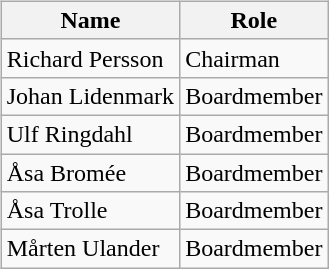<table>
<tr>
<td valign="top"><br><table class="wikitable">
<tr>
<th>Name</th>
<th>Role</th>
</tr>
<tr>
<td> Richard Persson</td>
<td>Chairman</td>
</tr>
<tr>
<td> Johan Lidenmark</td>
<td>Boardmember</td>
</tr>
<tr>
<td> Ulf Ringdahl</td>
<td>Boardmember</td>
</tr>
<tr>
<td> Åsa Bromée</td>
<td>Boardmember</td>
</tr>
<tr>
<td> Åsa Trolle</td>
<td>Boardmember</td>
</tr>
<tr>
<td> Mårten Ulander</td>
<td>Boardmember</td>
</tr>
</table>
</td>
</tr>
</table>
